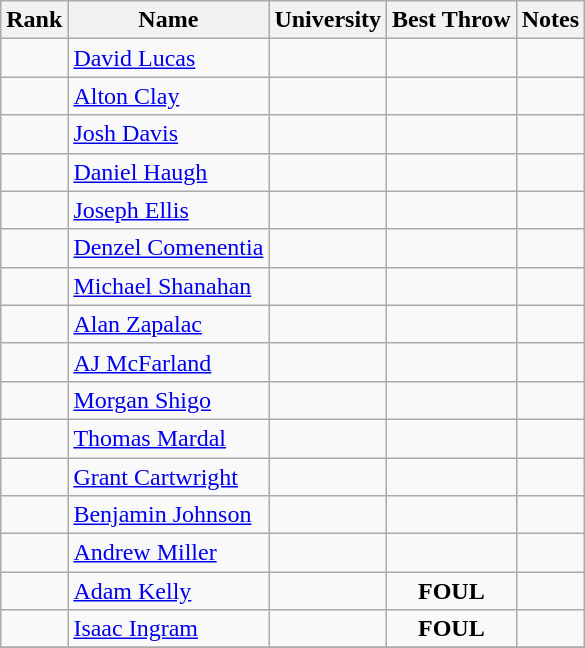<table class="wikitable sortable" style="text-align:center">
<tr>
<th>Rank</th>
<th>Name</th>
<th>University</th>
<th>Best Throw</th>
<th>Notes</th>
</tr>
<tr>
<td></td>
<td align=left><a href='#'>David Lucas</a></td>
<td></td>
<td><strong></strong></td>
<td> </td>
</tr>
<tr>
<td></td>
<td align=left><a href='#'>Alton Clay</a></td>
<td></td>
<td><strong></strong></td>
<td></td>
</tr>
<tr>
<td></td>
<td align=left><a href='#'>Josh Davis</a></td>
<td></td>
<td><strong></strong></td>
<td></td>
</tr>
<tr>
<td></td>
<td align=left><a href='#'>Daniel Haugh</a></td>
<td></td>
<td><strong></strong></td>
<td></td>
</tr>
<tr>
<td></td>
<td align=left><a href='#'>Joseph Ellis</a></td>
<td></td>
<td><strong></strong></td>
<td></td>
</tr>
<tr>
<td></td>
<td align=left><a href='#'>Denzel Comenentia</a></td>
<td></td>
<td><strong></strong></td>
<td></td>
</tr>
<tr>
<td></td>
<td align=left><a href='#'>Michael Shanahan</a></td>
<td></td>
<td><strong></strong></td>
<td></td>
</tr>
<tr>
<td></td>
<td align=left><a href='#'>Alan Zapalac</a></td>
<td></td>
<td><strong></strong></td>
<td></td>
</tr>
<tr>
<td></td>
<td align=left><a href='#'>AJ McFarland</a></td>
<td></td>
<td><strong></strong></td>
<td></td>
</tr>
<tr>
<td></td>
<td align=left><a href='#'>Morgan Shigo</a></td>
<td></td>
<td><strong></strong></td>
<td></td>
</tr>
<tr>
<td></td>
<td align=left><a href='#'>Thomas Mardal</a></td>
<td></td>
<td><strong></strong></td>
<td></td>
</tr>
<tr>
<td></td>
<td align=left><a href='#'>Grant Cartwright</a></td>
<td></td>
<td><strong></strong></td>
<td></td>
</tr>
<tr>
<td></td>
<td align=left><a href='#'>Benjamin Johnson</a></td>
<td></td>
<td><strong></strong></td>
<td></td>
</tr>
<tr>
<td></td>
<td align=left><a href='#'>Andrew Miller</a></td>
<td></td>
<td><strong></strong></td>
<td></td>
</tr>
<tr>
<td></td>
<td align=left><a href='#'>Adam Kelly</a></td>
<td></td>
<td><strong>FOUL</strong></td>
<td></td>
</tr>
<tr>
<td></td>
<td align=left><a href='#'>Isaac Ingram</a></td>
<td></td>
<td><strong>FOUL</strong></td>
<td></td>
</tr>
<tr>
</tr>
</table>
